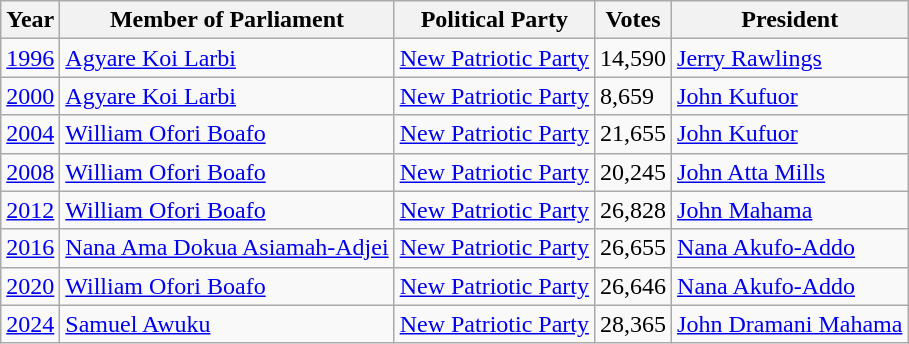<table class="wikitable">
<tr>
<th>Year</th>
<th>Member of Parliament</th>
<th>Political Party</th>
<th>Votes</th>
<th>President</th>
</tr>
<tr>
<td><a href='#'>1996</a></td>
<td><a href='#'>Agyare Koi Larbi</a></td>
<td><a href='#'>New Patriotic Party</a></td>
<td>14,590</td>
<td><a href='#'>Jerry Rawlings</a></td>
</tr>
<tr>
<td><a href='#'>2000</a></td>
<td><a href='#'>Agyare Koi Larbi</a></td>
<td><a href='#'>New Patriotic Party</a></td>
<td>8,659</td>
<td><a href='#'>John Kufuor</a></td>
</tr>
<tr>
<td><a href='#'>2004</a></td>
<td><a href='#'>William Ofori Boafo</a></td>
<td><a href='#'>New Patriotic Party</a></td>
<td>21,655</td>
<td><a href='#'>John Kufuor</a></td>
</tr>
<tr>
<td><a href='#'>2008</a></td>
<td><a href='#'>William Ofori Boafo</a></td>
<td><a href='#'>New Patriotic Party</a></td>
<td>20,245</td>
<td><a href='#'>John Atta Mills</a></td>
</tr>
<tr>
<td><a href='#'>2012</a></td>
<td><a href='#'>William Ofori Boafo</a></td>
<td><a href='#'>New Patriotic Party</a></td>
<td>26,828</td>
<td><a href='#'>John Mahama</a></td>
</tr>
<tr>
<td><a href='#'>2016</a></td>
<td><a href='#'>Nana Ama Dokua Asiamah-Adjei</a></td>
<td><a href='#'>New Patriotic Party</a></td>
<td>26,655</td>
<td><a href='#'>Nana Akufo-Addo</a></td>
</tr>
<tr>
<td><a href='#'>2020</a></td>
<td><a href='#'>William Ofori Boafo</a></td>
<td><a href='#'>New Patriotic Party</a></td>
<td>26,646</td>
<td><a href='#'>Nana Akufo-Addo</a></td>
</tr>
<tr>
<td><a href='#'>2024</a></td>
<td><a href='#'>Samuel Awuku</a></td>
<td><a href='#'>New Patriotic Party</a></td>
<td>28,365</td>
<td><a href='#'>John Dramani Mahama</a></td>
</tr>
</table>
